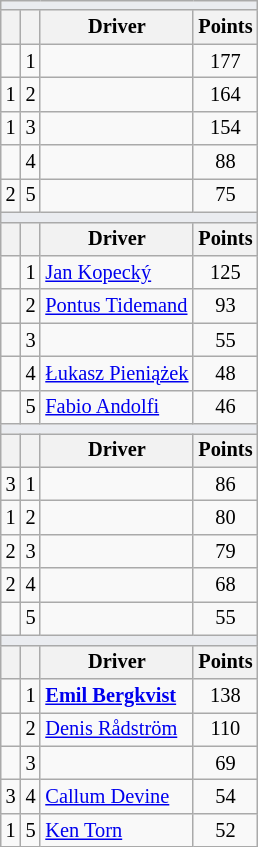<table class="wikitable" style="font-size: 85%;">
<tr>
<td style="background-color:#EAECF0; text-align:center" colspan="4"></td>
</tr>
<tr>
<th></th>
<th></th>
<th>Driver</th>
<th>Points</th>
</tr>
<tr>
<td align="left"></td>
<td align="center">1</td>
<td></td>
<td align="center">177</td>
</tr>
<tr>
<td align="left"> 1</td>
<td align="center">2</td>
<td></td>
<td align="center">164</td>
</tr>
<tr>
<td align="left"> 1</td>
<td align="center">3</td>
<td></td>
<td align="center">154</td>
</tr>
<tr>
<td align="left"></td>
<td align="center">4</td>
<td></td>
<td align="center">88</td>
</tr>
<tr>
<td align="left"> 2</td>
<td align="center">5</td>
<td></td>
<td align="center">75</td>
</tr>
<tr>
<td style="background-color:#EAECF0; text-align:center" colspan="4"></td>
</tr>
<tr>
<th></th>
<th></th>
<th>Driver</th>
<th>Points</th>
</tr>
<tr>
<td align="left"></td>
<td align="center">1</td>
<td> <a href='#'>Jan Kopecký</a></td>
<td align="center">125</td>
</tr>
<tr>
<td align="left"></td>
<td align="center">2</td>
<td> <a href='#'>Pontus Tidemand</a></td>
<td align="center">93</td>
</tr>
<tr>
<td align="left"></td>
<td align="center">3</td>
<td></td>
<td align="center">55</td>
</tr>
<tr>
<td align="left"></td>
<td align="center">4</td>
<td> <a href='#'>Łukasz Pieniążek</a></td>
<td align="center">48</td>
</tr>
<tr>
<td align="left"></td>
<td align="center">5</td>
<td> <a href='#'>Fabio Andolfi</a></td>
<td align="center">46</td>
</tr>
<tr>
<td style="background-color:#EAECF0; text-align:center" colspan="4"></td>
</tr>
<tr>
<th></th>
<th></th>
<th>Driver</th>
<th>Points</th>
</tr>
<tr>
<td align="left"> 3</td>
<td align="center">1</td>
<td></td>
<td align="center">86</td>
</tr>
<tr>
<td align="left"> 1</td>
<td align="center">2</td>
<td></td>
<td align="center">80</td>
</tr>
<tr>
<td align="left"> 2</td>
<td align="center">3</td>
<td></td>
<td align="center">79</td>
</tr>
<tr>
<td align="left"> 2</td>
<td align="center">4</td>
<td></td>
<td align="center">68</td>
</tr>
<tr>
<td align="left"></td>
<td align="center">5</td>
<td></td>
<td align="center">55</td>
</tr>
<tr>
<td style="background-color:#EAECF0; text-align:center" colspan="4"></td>
</tr>
<tr>
<th></th>
<th></th>
<th>Driver</th>
<th>Points</th>
</tr>
<tr>
<td align="left"></td>
<td align="center">1</td>
<td><strong> <a href='#'>Emil Bergkvist</a></strong></td>
<td align="center">138</td>
</tr>
<tr>
<td align="left"></td>
<td align="center">2</td>
<td> <a href='#'>Denis Rådström</a></td>
<td align="center">110</td>
</tr>
<tr>
<td align="left"></td>
<td align="center">3</td>
<td></td>
<td align="center">69</td>
</tr>
<tr>
<td align="left"> 3</td>
<td align="center">4</td>
<td> <a href='#'>Callum Devine</a></td>
<td align="center">54</td>
</tr>
<tr>
<td align="left"> 1</td>
<td align="center">5</td>
<td> <a href='#'>Ken Torn</a></td>
<td align="center">52</td>
</tr>
</table>
